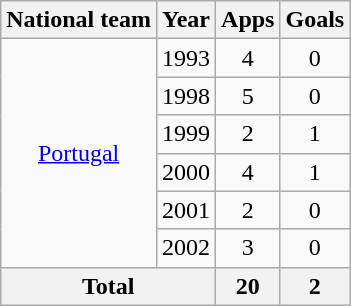<table class="wikitable" style="text-align:center">
<tr>
<th>National team</th>
<th>Year</th>
<th>Apps</th>
<th>Goals</th>
</tr>
<tr>
<td rowspan="6"><a href='#'>Portugal</a></td>
<td>1993</td>
<td>4</td>
<td>0</td>
</tr>
<tr>
<td>1998</td>
<td>5</td>
<td>0</td>
</tr>
<tr>
<td>1999</td>
<td>2</td>
<td>1</td>
</tr>
<tr>
<td>2000</td>
<td>4</td>
<td>1</td>
</tr>
<tr>
<td>2001</td>
<td>2</td>
<td>0</td>
</tr>
<tr>
<td>2002</td>
<td>3</td>
<td>0</td>
</tr>
<tr>
<th colspan="2">Total</th>
<th>20</th>
<th>2</th>
</tr>
</table>
